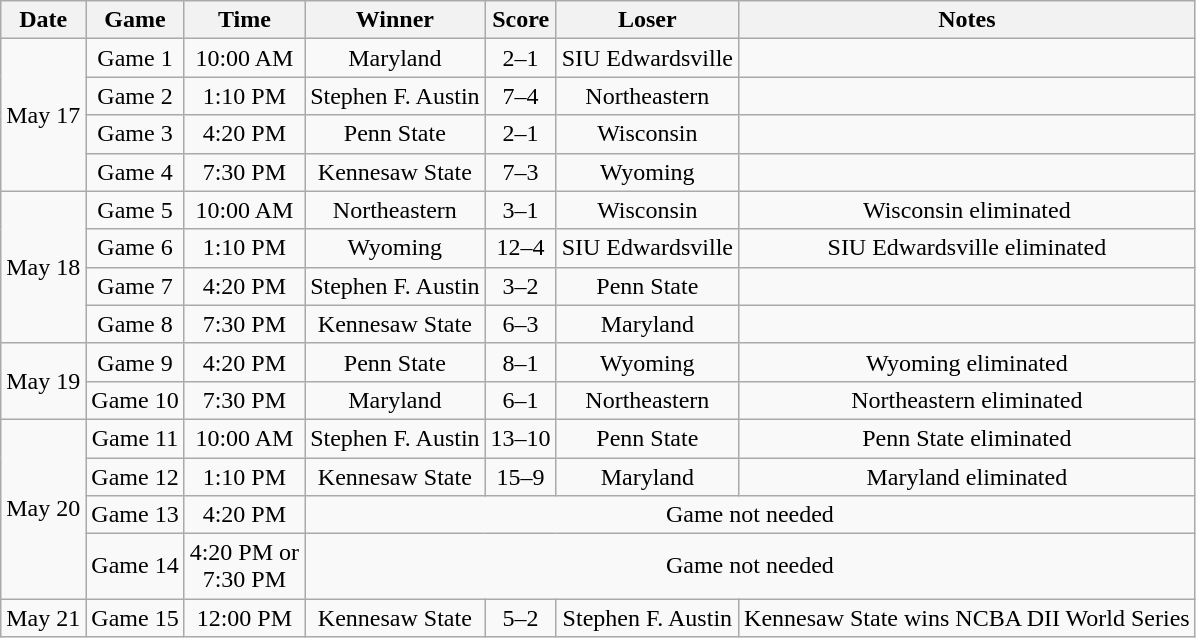<table class="wikitable">
<tr align="center">
<th>Date</th>
<th>Game</th>
<th>Time</th>
<th>Winner</th>
<th>Score</th>
<th>Loser</th>
<th>Notes</th>
</tr>
<tr align="center">
<td rowspan=4>May 17</td>
<td>Game 1</td>
<td>10:00 AM</td>
<td>Maryland</td>
<td>2–1</td>
<td>SIU Edwardsville</td>
<td></td>
</tr>
<tr align="center">
<td>Game 2</td>
<td>1:10 PM</td>
<td>Stephen F. Austin</td>
<td>7–4</td>
<td>Northeastern</td>
<td></td>
</tr>
<tr align="center">
<td>Game 3</td>
<td>4:20 PM</td>
<td>Penn State</td>
<td>2–1</td>
<td>Wisconsin</td>
<td></td>
</tr>
<tr align="center">
<td>Game 4</td>
<td>7:30 PM</td>
<td>Kennesaw State</td>
<td>7–3</td>
<td>Wyoming</td>
<td></td>
</tr>
<tr align="center">
<td rowspan=4>May 18</td>
<td>Game 5</td>
<td>10:00 AM</td>
<td>Northeastern</td>
<td>3–1</td>
<td>Wisconsin</td>
<td>Wisconsin eliminated</td>
</tr>
<tr align="center">
<td>Game 6</td>
<td>1:10 PM</td>
<td>Wyoming</td>
<td>12–4</td>
<td>SIU Edwardsville</td>
<td>SIU Edwardsville eliminated</td>
</tr>
<tr align="center">
<td>Game 7</td>
<td>4:20 PM</td>
<td>Stephen F. Austin</td>
<td>3–2</td>
<td>Penn State</td>
<td></td>
</tr>
<tr align="center">
<td>Game 8</td>
<td>7:30 PM</td>
<td>Kennesaw State</td>
<td>6–3</td>
<td>Maryland</td>
<td></td>
</tr>
<tr align="center">
<td rowspan=2>May 19</td>
<td>Game 9</td>
<td>4:20 PM</td>
<td>Penn State</td>
<td>8–1</td>
<td>Wyoming</td>
<td>Wyoming eliminated</td>
</tr>
<tr align="center">
<td>Game 10</td>
<td>7:30 PM</td>
<td>Maryland</td>
<td>6–1</td>
<td>Northeastern</td>
<td>Northeastern eliminated</td>
</tr>
<tr align="center">
<td rowspan=4>May 20</td>
<td>Game 11</td>
<td>10:00 AM</td>
<td>Stephen F. Austin</td>
<td>13–10</td>
<td>Penn State</td>
<td>Penn State eliminated</td>
</tr>
<tr align="center">
<td>Game 12</td>
<td>1:10 PM</td>
<td>Kennesaw State</td>
<td>15–9</td>
<td>Maryland</td>
<td>Maryland eliminated</td>
</tr>
<tr align="center">
<td>Game 13</td>
<td>4:20 PM</td>
<td colspan=4>Game not needed</td>
</tr>
<tr align="center">
<td>Game 14</td>
<td>4:20 PM or<br>7:30 PM</td>
<td colspan=4>Game not needed</td>
</tr>
<tr align="center">
<td>May 21</td>
<td>Game 15</td>
<td>12:00 PM</td>
<td>Kennesaw State</td>
<td>5–2</td>
<td>Stephen F. Austin</td>
<td>Kennesaw State wins NCBA DII World Series</td>
</tr>
</table>
